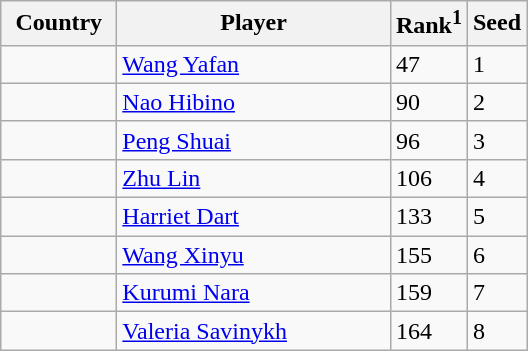<table class="sortable wikitable">
<tr>
<th width="70">Country</th>
<th width="175">Player</th>
<th>Rank<sup>1</sup></th>
<th>Seed</th>
</tr>
<tr>
<td></td>
<td><a href='#'>Wang Yafan</a></td>
<td>47</td>
<td>1</td>
</tr>
<tr>
<td></td>
<td><a href='#'>Nao Hibino</a></td>
<td>90</td>
<td>2</td>
</tr>
<tr>
<td></td>
<td><a href='#'>Peng Shuai</a></td>
<td>96</td>
<td>3</td>
</tr>
<tr>
<td></td>
<td><a href='#'>Zhu Lin</a></td>
<td>106</td>
<td>4</td>
</tr>
<tr>
<td></td>
<td><a href='#'>Harriet Dart</a></td>
<td>133</td>
<td>5</td>
</tr>
<tr>
<td></td>
<td><a href='#'>Wang Xinyu</a></td>
<td>155</td>
<td>6</td>
</tr>
<tr>
<td></td>
<td><a href='#'>Kurumi Nara</a></td>
<td>159</td>
<td>7</td>
</tr>
<tr>
<td></td>
<td><a href='#'>Valeria Savinykh</a></td>
<td>164</td>
<td>8</td>
</tr>
</table>
